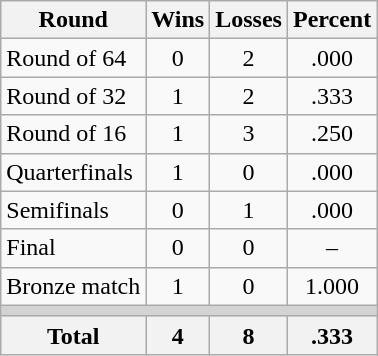<table class=wikitable>
<tr>
<th>Round</th>
<th>Wins</th>
<th>Losses</th>
<th>Percent</th>
</tr>
<tr align=center>
<td align=left>Round of 64</td>
<td>0</td>
<td>2</td>
<td>.000</td>
</tr>
<tr align=center>
<td align=left>Round of 32</td>
<td>1</td>
<td>2</td>
<td>.333</td>
</tr>
<tr align=center>
<td align=left>Round of 16</td>
<td>1</td>
<td>3</td>
<td>.250</td>
</tr>
<tr align=center>
<td align=left>Quarterfinals</td>
<td>1</td>
<td>0</td>
<td>.000</td>
</tr>
<tr align=center>
<td align=left>Semifinals</td>
<td>0</td>
<td>1</td>
<td>.000</td>
</tr>
<tr align=center>
<td align=left>Final</td>
<td>0</td>
<td>0</td>
<td>–</td>
</tr>
<tr align=center>
<td align=left>Bronze match</td>
<td>1</td>
<td>0</td>
<td>1.000</td>
</tr>
<tr>
<td colspan=4 bgcolor=lightgray></td>
</tr>
<tr>
<th>Total</th>
<th>4</th>
<th>8</th>
<th>.333</th>
</tr>
</table>
